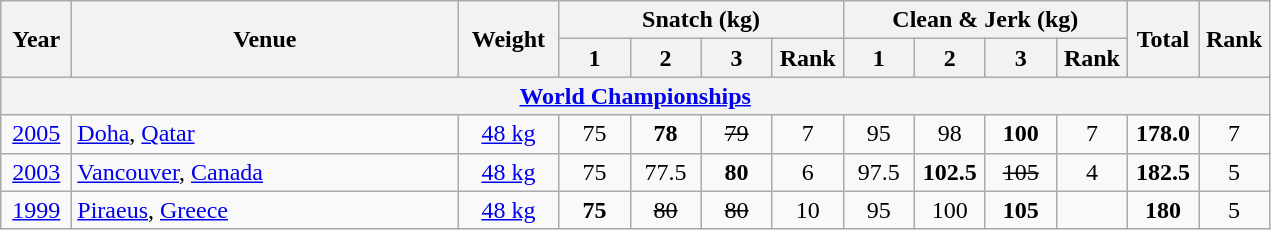<table class = "wikitable" style="text-align:center;">
<tr>
<th rowspan=2 width=40>Year</th>
<th rowspan=2 width=250>Venue</th>
<th rowspan=2 width=60>Weight</th>
<th colspan=4>Snatch (kg)</th>
<th colspan=4>Clean & Jerk (kg)</th>
<th rowspan=2 width=40>Total</th>
<th rowspan=2 width=40>Rank</th>
</tr>
<tr>
<th width=40>1</th>
<th width=40>2</th>
<th width=40>3</th>
<th width=40>Rank</th>
<th width=40>1</th>
<th width=40>2</th>
<th width=40>3</th>
<th width=40>Rank</th>
</tr>
<tr>
<th colspan=13><a href='#'>World Championships</a></th>
</tr>
<tr>
<td><a href='#'>2005</a></td>
<td align=left> <a href='#'>Doha</a>, <a href='#'>Qatar</a></td>
<td><a href='#'>48 kg</a></td>
<td>75</td>
<td><strong>78</strong></td>
<td><s> 79</s></td>
<td>7</td>
<td>95</td>
<td>98</td>
<td><strong>100</strong></td>
<td>7</td>
<td><strong>178.0</strong></td>
<td>7</td>
</tr>
<tr>
<td><a href='#'>2003</a></td>
<td align=left> <a href='#'>Vancouver</a>, <a href='#'>Canada</a></td>
<td><a href='#'>48 kg</a></td>
<td>75</td>
<td>77.5</td>
<td><strong>80</strong></td>
<td>6</td>
<td>97.5</td>
<td><strong>102.5</strong></td>
<td><s>105</s></td>
<td>4</td>
<td><strong>182.5</strong></td>
<td>5</td>
</tr>
<tr>
<td><a href='#'>1999</a></td>
<td align=left> <a href='#'>Piraeus</a>, <a href='#'>Greece</a></td>
<td><a href='#'>48 kg</a></td>
<td><strong>75</strong></td>
<td><s>80</s></td>
<td><s>80</s></td>
<td>10</td>
<td>95</td>
<td>100</td>
<td><strong>105</strong></td>
<td></td>
<td><strong>180</strong></td>
<td>5</td>
</tr>
</table>
